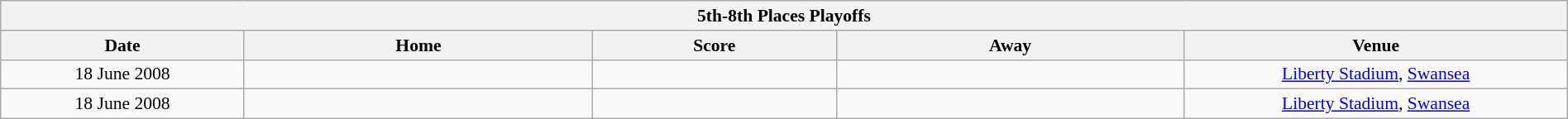<table class="wikitable" style="font-size:90%; width: 100%; text-align: center;">
<tr>
<th colspan=5>5th-8th Places Playoffs</th>
</tr>
<tr>
<th width=7%>Date</th>
<th width=10%>Home</th>
<th width=7%>Score</th>
<th width=10%>Away</th>
<th width=11%>Venue</th>
</tr>
<tr>
<td>18 June 2008</td>
<td></td>
<td></td>
<td></td>
<td><a href='#'>Liberty Stadium</a>, <a href='#'>Swansea</a></td>
</tr>
<tr>
<td>18 June 2008</td>
<td></td>
<td></td>
<td></td>
<td><a href='#'>Liberty Stadium</a>, <a href='#'>Swansea</a></td>
</tr>
</table>
